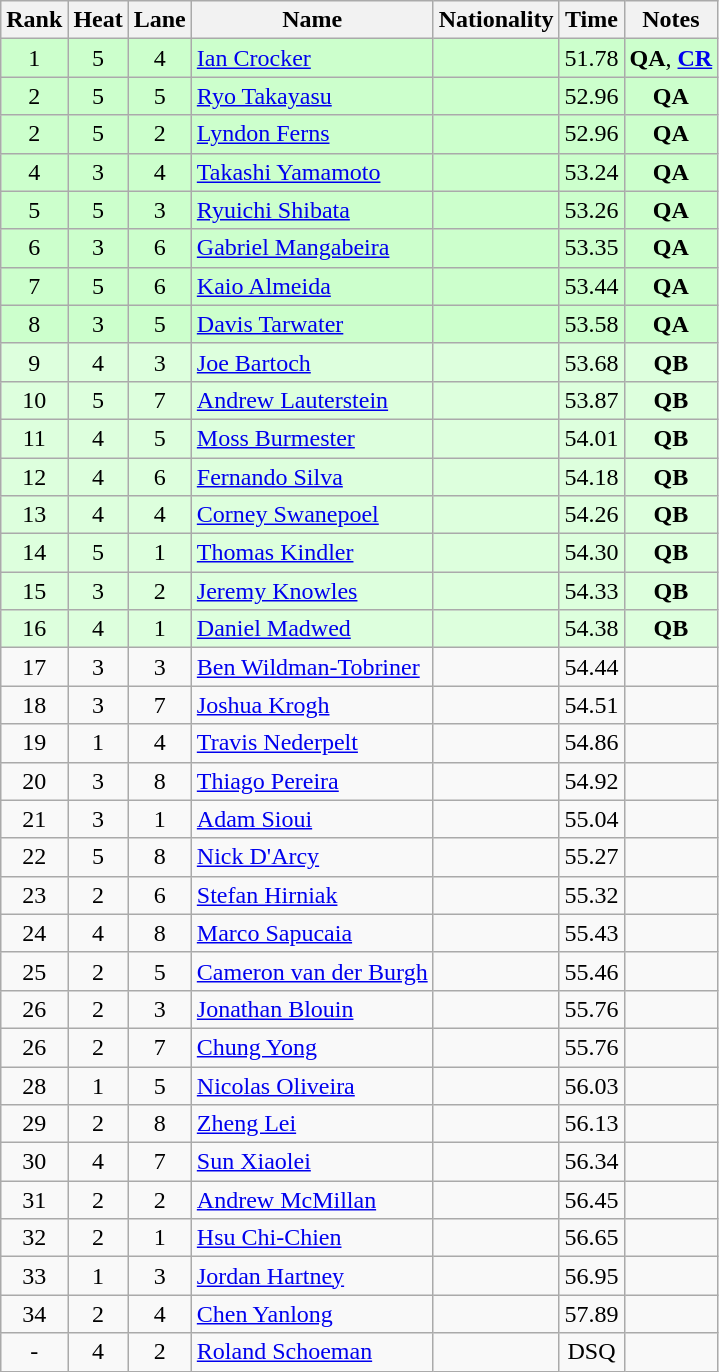<table class="wikitable sortable" style="text-align:center">
<tr>
<th>Rank</th>
<th>Heat</th>
<th>Lane</th>
<th>Name</th>
<th>Nationality</th>
<th>Time</th>
<th>Notes</th>
</tr>
<tr bgcolor=ccffcc>
<td>1</td>
<td>5</td>
<td>4</td>
<td align=left><a href='#'>Ian Crocker</a></td>
<td align=left></td>
<td>51.78</td>
<td><strong>QA</strong>, <strong><a href='#'>CR</a></strong></td>
</tr>
<tr bgcolor=ccffcc>
<td>2</td>
<td>5</td>
<td>5</td>
<td align=left><a href='#'>Ryo Takayasu</a></td>
<td align=left></td>
<td>52.96</td>
<td><strong>QA</strong></td>
</tr>
<tr bgcolor=ccffcc>
<td>2</td>
<td>5</td>
<td>2</td>
<td align=left><a href='#'>Lyndon Ferns</a></td>
<td align=left></td>
<td>52.96</td>
<td><strong>QA</strong></td>
</tr>
<tr bgcolor=ccffcc>
<td>4</td>
<td>3</td>
<td>4</td>
<td align=left><a href='#'>Takashi Yamamoto</a></td>
<td align=left></td>
<td>53.24</td>
<td><strong>QA</strong></td>
</tr>
<tr bgcolor=ccffcc>
<td>5</td>
<td>5</td>
<td>3</td>
<td align=left><a href='#'>Ryuichi Shibata</a></td>
<td align=left></td>
<td>53.26</td>
<td><strong>QA</strong></td>
</tr>
<tr bgcolor=ccffcc>
<td>6</td>
<td>3</td>
<td>6</td>
<td align=left><a href='#'>Gabriel Mangabeira</a></td>
<td align=left></td>
<td>53.35</td>
<td><strong>QA</strong></td>
</tr>
<tr bgcolor=ccffcc>
<td>7</td>
<td>5</td>
<td>6</td>
<td align=left><a href='#'>Kaio Almeida</a></td>
<td align=left></td>
<td>53.44</td>
<td><strong>QA</strong></td>
</tr>
<tr bgcolor=ccffcc>
<td>8</td>
<td>3</td>
<td>5</td>
<td align=left><a href='#'>Davis Tarwater</a></td>
<td align=left></td>
<td>53.58</td>
<td><strong>QA</strong></td>
</tr>
<tr bgcolor=ddffdd>
<td>9</td>
<td>4</td>
<td>3</td>
<td align=left><a href='#'>Joe Bartoch</a></td>
<td align=left></td>
<td>53.68</td>
<td><strong>QB</strong></td>
</tr>
<tr bgcolor=ddffdd>
<td>10</td>
<td>5</td>
<td>7</td>
<td align=left><a href='#'>Andrew Lauterstein</a></td>
<td align=left></td>
<td>53.87</td>
<td><strong>QB</strong></td>
</tr>
<tr bgcolor=ddffdd>
<td>11</td>
<td>4</td>
<td>5</td>
<td align=left><a href='#'>Moss Burmester</a></td>
<td align=left></td>
<td>54.01</td>
<td><strong>QB</strong></td>
</tr>
<tr bgcolor=ddffdd>
<td>12</td>
<td>4</td>
<td>6</td>
<td align=left><a href='#'>Fernando Silva</a></td>
<td align=left></td>
<td>54.18</td>
<td><strong>QB</strong></td>
</tr>
<tr bgcolor=ddffdd>
<td>13</td>
<td>4</td>
<td>4</td>
<td align=left><a href='#'>Corney Swanepoel</a></td>
<td align=left></td>
<td>54.26</td>
<td><strong>QB</strong></td>
</tr>
<tr bgcolor=ddffdd>
<td>14</td>
<td>5</td>
<td>1</td>
<td align=left><a href='#'>Thomas Kindler</a></td>
<td align=left></td>
<td>54.30</td>
<td><strong>QB</strong></td>
</tr>
<tr bgcolor=ddffdd>
<td>15</td>
<td>3</td>
<td>2</td>
<td align=left><a href='#'>Jeremy Knowles</a></td>
<td align=left></td>
<td>54.33</td>
<td><strong>QB</strong></td>
</tr>
<tr bgcolor=ddffdd>
<td>16</td>
<td>4</td>
<td>1</td>
<td align=left><a href='#'>Daniel Madwed</a></td>
<td align=left></td>
<td>54.38</td>
<td><strong>QB</strong></td>
</tr>
<tr>
<td>17</td>
<td>3</td>
<td>3</td>
<td align=left><a href='#'>Ben Wildman-Tobriner</a></td>
<td align=left></td>
<td>54.44</td>
<td></td>
</tr>
<tr>
<td>18</td>
<td>3</td>
<td>7</td>
<td align=left><a href='#'>Joshua Krogh</a></td>
<td align=left></td>
<td>54.51</td>
<td></td>
</tr>
<tr>
<td>19</td>
<td>1</td>
<td>4</td>
<td align=left><a href='#'>Travis Nederpelt</a></td>
<td align=left></td>
<td>54.86</td>
<td></td>
</tr>
<tr>
<td>20</td>
<td>3</td>
<td>8</td>
<td align=left><a href='#'>Thiago Pereira</a></td>
<td align=left></td>
<td>54.92</td>
<td></td>
</tr>
<tr>
<td>21</td>
<td>3</td>
<td>1</td>
<td align=left><a href='#'>Adam Sioui</a></td>
<td align=left></td>
<td>55.04</td>
<td></td>
</tr>
<tr>
<td>22</td>
<td>5</td>
<td>8</td>
<td align=left><a href='#'>Nick D'Arcy</a></td>
<td align=left></td>
<td>55.27</td>
<td></td>
</tr>
<tr>
<td>23</td>
<td>2</td>
<td>6</td>
<td align=left><a href='#'>Stefan Hirniak</a></td>
<td align=left></td>
<td>55.32</td>
<td></td>
</tr>
<tr>
<td>24</td>
<td>4</td>
<td>8</td>
<td align=left><a href='#'>Marco Sapucaia</a></td>
<td align=left></td>
<td>55.43</td>
<td></td>
</tr>
<tr>
<td>25</td>
<td>2</td>
<td>5</td>
<td align=left><a href='#'>Cameron van der Burgh</a></td>
<td align=left></td>
<td>55.46</td>
<td></td>
</tr>
<tr>
<td>26</td>
<td>2</td>
<td>3</td>
<td align=left><a href='#'>Jonathan Blouin</a></td>
<td align=left></td>
<td>55.76</td>
<td></td>
</tr>
<tr>
<td>26</td>
<td>2</td>
<td>7</td>
<td align=left><a href='#'>Chung Yong</a></td>
<td align=left></td>
<td>55.76</td>
<td></td>
</tr>
<tr>
<td>28</td>
<td>1</td>
<td>5</td>
<td align=left><a href='#'>Nicolas Oliveira</a></td>
<td align=left></td>
<td>56.03</td>
<td></td>
</tr>
<tr>
<td>29</td>
<td>2</td>
<td>8</td>
<td align=left><a href='#'>Zheng Lei</a></td>
<td align=left></td>
<td>56.13</td>
<td></td>
</tr>
<tr>
<td>30</td>
<td>4</td>
<td>7</td>
<td align=left><a href='#'>Sun Xiaolei</a></td>
<td align=left></td>
<td>56.34</td>
<td></td>
</tr>
<tr>
<td>31</td>
<td>2</td>
<td>2</td>
<td align=left><a href='#'>Andrew McMillan</a></td>
<td align=left></td>
<td>56.45</td>
<td></td>
</tr>
<tr>
<td>32</td>
<td>2</td>
<td>1</td>
<td align=left><a href='#'>Hsu Chi-Chien</a></td>
<td align=left></td>
<td>56.65</td>
<td></td>
</tr>
<tr>
<td>33</td>
<td>1</td>
<td>3</td>
<td align=left><a href='#'>Jordan Hartney</a></td>
<td align=left></td>
<td>56.95</td>
<td></td>
</tr>
<tr>
<td>34</td>
<td>2</td>
<td>4</td>
<td align=left><a href='#'>Chen Yanlong</a></td>
<td align=left></td>
<td>57.89</td>
<td></td>
</tr>
<tr>
<td>-</td>
<td>4</td>
<td>2</td>
<td align=left><a href='#'>Roland Schoeman</a></td>
<td align=left></td>
<td>DSQ</td>
<td></td>
</tr>
</table>
